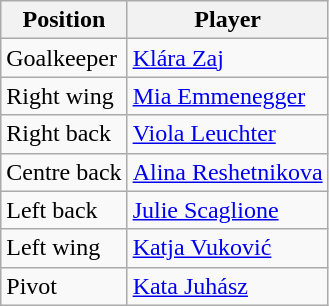<table class="wikitable">
<tr>
<th>Position</th>
<th>Player</th>
</tr>
<tr>
<td>Goalkeeper</td>
<td> <a href='#'>Klára Zaj</a></td>
</tr>
<tr>
<td>Right wing</td>
<td> <a href='#'>Mia Emmenegger</a></td>
</tr>
<tr>
<td>Right back</td>
<td> <a href='#'>Viola Leuchter</a></td>
</tr>
<tr>
<td>Centre back</td>
<td> <a href='#'>Alina Reshetnikova</a></td>
</tr>
<tr>
<td>Left back</td>
<td> <a href='#'>Julie Scaglione</a></td>
</tr>
<tr>
<td>Left wing</td>
<td> <a href='#'>Katja Vuković</a></td>
</tr>
<tr>
<td>Pivot</td>
<td> <a href='#'>Kata Juhász</a></td>
</tr>
</table>
